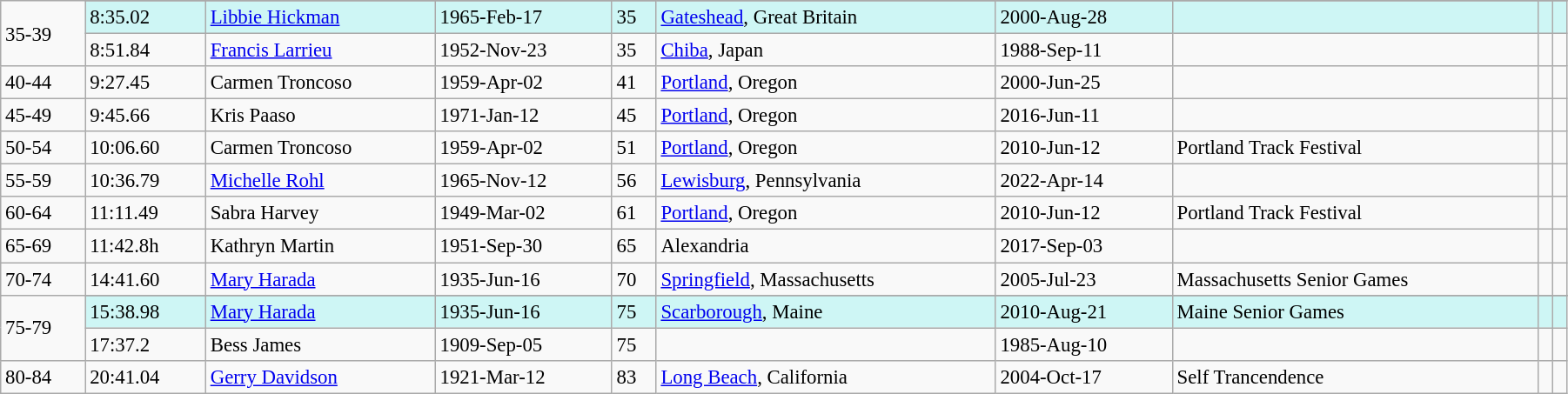<table class="wikitable" style="font-size:95%; width: 95%">
<tr>
<td rowspan=3>35-39</td>
</tr>
<tr style="background:#cef6f5;">
<td>8:35.02</td>
<td><a href='#'>Libbie Hickman</a></td>
<td>1965-Feb-17</td>
<td>35</td>
<td><a href='#'>Gateshead</a>, Great Britain</td>
<td>2000-Aug-28</td>
<td></td>
<td></td>
<td></td>
</tr>
<tr>
<td>8:51.84</td>
<td><a href='#'>Francis Larrieu</a></td>
<td>1952-Nov-23</td>
<td>35</td>
<td><a href='#'>Chiba</a>, Japan</td>
<td>1988-Sep-11</td>
<td></td>
<td></td>
<td></td>
</tr>
<tr>
<td>40-44</td>
<td>9:27.45</td>
<td>Carmen Troncoso</td>
<td>1959-Apr-02</td>
<td>41</td>
<td><a href='#'>Portland</a>, Oregon</td>
<td>2000-Jun-25</td>
<td></td>
<td></td>
<td></td>
</tr>
<tr>
<td>45-49</td>
<td>9:45.66</td>
<td>Kris Paaso</td>
<td>1971-Jan-12</td>
<td>45</td>
<td><a href='#'>Portland</a>, Oregon</td>
<td>2016-Jun-11</td>
<td></td>
<td></td>
<td></td>
</tr>
<tr>
<td>50-54</td>
<td>10:06.60</td>
<td>Carmen Troncoso</td>
<td>1959-Apr-02</td>
<td>51</td>
<td><a href='#'>Portland</a>, Oregon</td>
<td>2010-Jun-12</td>
<td>Portland Track Festival</td>
<td></td>
<td></td>
</tr>
<tr>
<td>55-59</td>
<td>10:36.79</td>
<td><a href='#'>Michelle Rohl</a></td>
<td>1965-Nov-12</td>
<td>56</td>
<td><a href='#'>Lewisburg</a>, Pennsylvania</td>
<td>2022-Apr-14</td>
<td></td>
<td></td>
<td></td>
</tr>
<tr>
<td>60-64</td>
<td>11:11.49</td>
<td>Sabra Harvey</td>
<td>1949-Mar-02</td>
<td>61</td>
<td><a href='#'>Portland</a>, Oregon</td>
<td>2010-Jun-12</td>
<td>Portland Track Festival</td>
<td></td>
<td></td>
</tr>
<tr>
<td>65-69</td>
<td>11:42.8h</td>
<td>Kathryn Martin</td>
<td>1951-Sep-30</td>
<td>65</td>
<td>Alexandria</td>
<td>2017-Sep-03</td>
<td></td>
<td></td>
<td></td>
</tr>
<tr>
<td>70-74</td>
<td>14:41.60</td>
<td><a href='#'>Mary Harada</a></td>
<td>1935-Jun-16</td>
<td>70</td>
<td><a href='#'>Springfield</a>, Massachusetts</td>
<td>2005-Jul-23</td>
<td>Massachusetts Senior Games</td>
<td></td>
<td></td>
</tr>
<tr>
<td rowspan=3>75-79</td>
</tr>
<tr style="background:#cef6f5;">
<td>15:38.98</td>
<td><a href='#'>Mary Harada</a></td>
<td>1935-Jun-16</td>
<td>75</td>
<td><a href='#'>Scarborough</a>, Maine</td>
<td>2010-Aug-21</td>
<td>Maine Senior Games</td>
<td></td>
<td></td>
</tr>
<tr>
<td>17:37.2</td>
<td>Bess James</td>
<td>1909-Sep-05</td>
<td>75</td>
<td></td>
<td>1985-Aug-10</td>
<td></td>
<td></td>
</tr>
<tr>
<td>80-84</td>
<td>20:41.04</td>
<td><a href='#'>Gerry Davidson</a></td>
<td>1921-Mar-12</td>
<td>83</td>
<td><a href='#'>Long Beach</a>, California</td>
<td>2004-Oct-17</td>
<td>Self Trancendence</td>
<td></td>
<td></td>
</tr>
</table>
